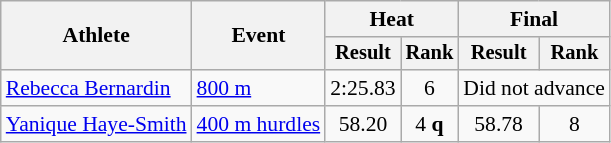<table class="wikitable" style="font-size:90%; text-align:center">
<tr>
<th rowspan=2>Athlete</th>
<th rowspan=2>Event</th>
<th colspan=2>Heat</th>
<th colspan=2>Final</th>
</tr>
<tr style="font-size:95%">
<th>Result</th>
<th>Rank</th>
<th>Result</th>
<th>Rank</th>
</tr>
<tr>
<td align="left"><a href='#'>Rebecca Bernardin</a></td>
<td align=left rowspan=1><a href='#'>800 m</a></td>
<td>2:25.83</td>
<td>6</td>
<td colspan="2">Did not advance</td>
</tr>
<tr>
<td align="left"><a href='#'>Yanique Haye-Smith</a></td>
<td rowspan="1" align="left"><a href='#'>400 m hurdles</a></td>
<td>58.20</td>
<td>4 <strong>q</strong></td>
<td>58.78</td>
<td>8</td>
</tr>
</table>
